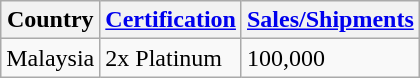<table class="wikitable">
<tr>
<th>Country</th>
<th><a href='#'>Certification</a></th>
<th><a href='#'>Sales/Shipments</a></th>
</tr>
<tr>
<td>Malaysia</td>
<td>2x Platinum</td>
<td>100,000</td>
</tr>
</table>
